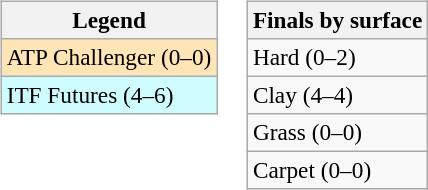<table>
<tr valign=top>
<td><br><table class=wikitable style=font-size:97%>
<tr>
<th>Legend</th>
</tr>
<tr bgcolor=moccasin>
<td>ATP Challenger (0–0)</td>
</tr>
<tr bgcolor=cffcff>
<td>ITF Futures (4–6)</td>
</tr>
</table>
</td>
<td><br><table class=wikitable style=font-size:97%>
<tr>
<th>Finals by surface</th>
</tr>
<tr>
<td>Hard (0–2)</td>
</tr>
<tr>
<td>Clay (4–4)</td>
</tr>
<tr>
<td>Grass (0–0)</td>
</tr>
<tr>
<td>Carpet (0–0)</td>
</tr>
</table>
</td>
</tr>
</table>
